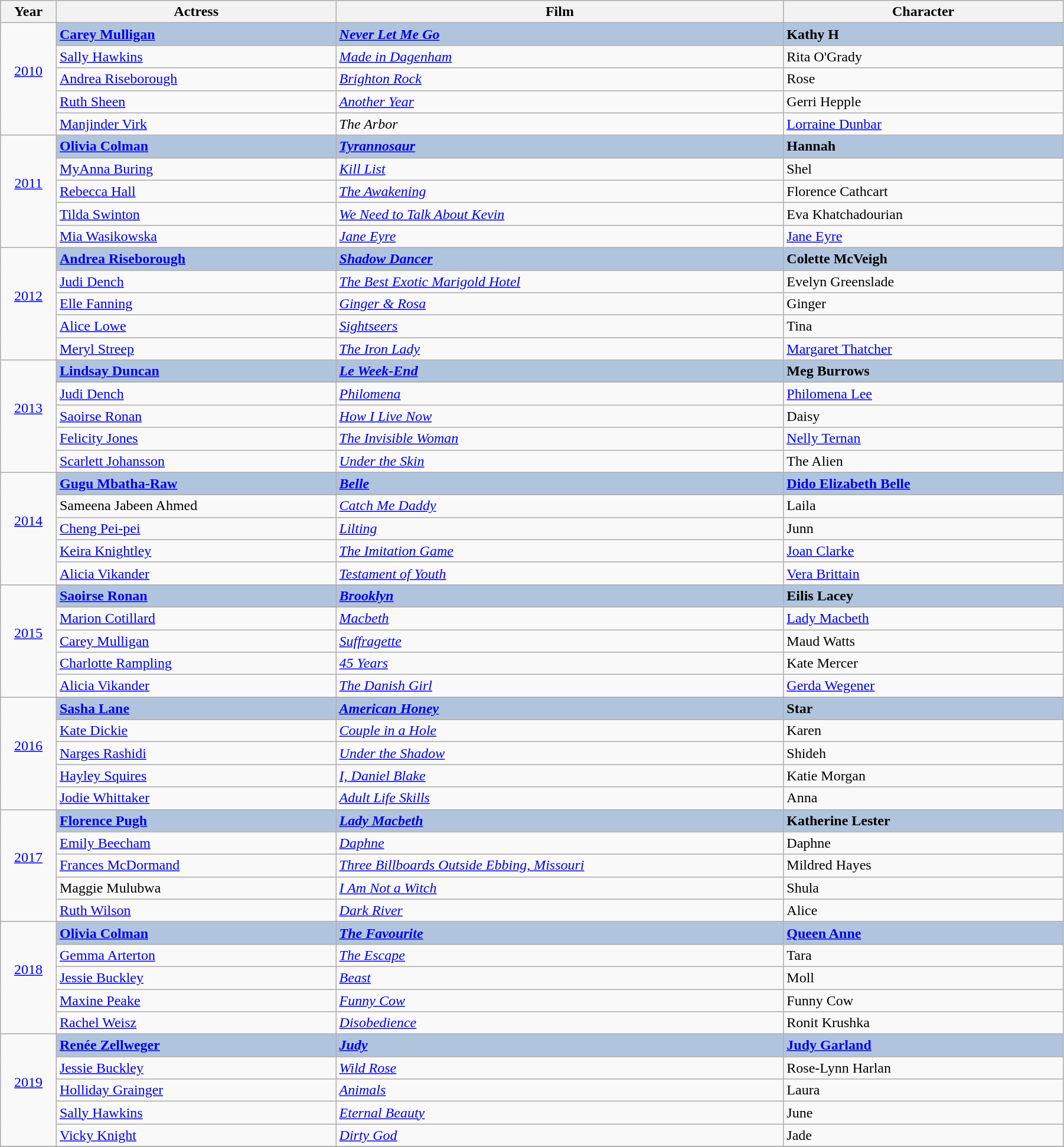<table class="wikitable" width="95%" cellpadding="5">
<tr>
<th width="5%">Year</th>
<th width="25%">Actress</th>
<th width="40%">Film</th>
<th width="25%">Character</th>
</tr>
<tr>
<td rowspan="5" style="text-align:center;"><a href='#'>2010</a><br><br></td>
<td style="background:#B0C4DE;"><strong><a href='#'>Carey Mulligan</a></strong></td>
<td style="background:#B0C4DE;"><strong><em><a href='#'>Never Let Me Go</a></em></strong></td>
<td style="background:#B0C4DE;"><strong>Kathy H</strong></td>
</tr>
<tr>
<td><a href='#'>Sally Hawkins</a></td>
<td><em><a href='#'>Made in Dagenham</a></em></td>
<td>Rita O'Grady</td>
</tr>
<tr>
<td><a href='#'>Andrea Riseborough</a></td>
<td><em><a href='#'>Brighton Rock</a></em></td>
<td>Rose</td>
</tr>
<tr>
<td><a href='#'>Ruth Sheen</a></td>
<td><em><a href='#'>Another Year</a></em></td>
<td>Gerri Hepple</td>
</tr>
<tr>
<td><a href='#'>Manjinder Virk</a></td>
<td><em>The Arbor</em></td>
<td><a href='#'>Lorraine Dunbar</a></td>
</tr>
<tr>
<td rowspan="5" style="text-align:center;"><a href='#'>2011</a><br><br></td>
<td style="background:#B0C4DE;"><strong><a href='#'>Olivia Colman</a></strong></td>
<td style="background:#B0C4DE;"><strong><em><a href='#'>Tyrannosaur</a></em></strong></td>
<td style="background:#B0C4DE;"><strong>Hannah</strong></td>
</tr>
<tr>
<td><a href='#'>MyAnna Buring</a></td>
<td><em><a href='#'>Kill List</a></em></td>
<td>Shel</td>
</tr>
<tr>
<td><a href='#'>Rebecca Hall</a></td>
<td><em><a href='#'>The Awakening</a></em></td>
<td>Florence Cathcart</td>
</tr>
<tr>
<td><a href='#'>Tilda Swinton</a></td>
<td><em><a href='#'>We Need to Talk About Kevin</a></em></td>
<td>Eva Khatchadourian</td>
</tr>
<tr>
<td><a href='#'>Mia Wasikowska</a></td>
<td><em><a href='#'>Jane Eyre</a></em></td>
<td><a href='#'>Jane Eyre</a></td>
</tr>
<tr>
<td rowspan="5" style="text-align:center;"><a href='#'>2012</a><br><br></td>
<td style="background:#B0C4DE;"><strong><a href='#'>Andrea Riseborough</a></strong></td>
<td style="background:#B0C4DE;"><strong><em><a href='#'>Shadow Dancer</a></em></strong></td>
<td style="background:#B0C4DE;"><strong>Colette McVeigh</strong></td>
</tr>
<tr>
<td><a href='#'>Judi Dench</a></td>
<td><em><a href='#'>The Best Exotic Marigold Hotel</a></em></td>
<td>Evelyn Greenslade</td>
</tr>
<tr>
<td><a href='#'>Elle Fanning</a></td>
<td><em><a href='#'>Ginger & Rosa</a></em></td>
<td>Ginger</td>
</tr>
<tr>
<td><a href='#'>Alice Lowe</a></td>
<td><em><a href='#'>Sightseers</a></em></td>
<td>Tina</td>
</tr>
<tr>
<td><a href='#'>Meryl Streep</a></td>
<td><em><a href='#'>The Iron Lady</a></em></td>
<td><a href='#'>Margaret Thatcher</a></td>
</tr>
<tr>
<td rowspan="5" style="text-align:center;"><a href='#'>2013</a><br><br></td>
<td style="background:#B0C4DE"><strong><a href='#'>Lindsay Duncan</a></strong></td>
<td style="background:#B0C4DE;"><strong><em><a href='#'>Le Week-End</a></em></strong></td>
<td style="background:#B0C4DE;"><strong>Meg Burrows</strong></td>
</tr>
<tr>
<td><a href='#'>Judi Dench</a></td>
<td><em><a href='#'>Philomena</a></em></td>
<td><a href='#'>Philomena Lee</a></td>
</tr>
<tr>
<td><a href='#'>Saoirse Ronan</a></td>
<td><em><a href='#'>How I Live Now</a></em></td>
<td>Daisy</td>
</tr>
<tr>
<td><a href='#'>Felicity Jones</a></td>
<td><em><a href='#'>The Invisible Woman</a></em></td>
<td><a href='#'>Nelly Ternan</a></td>
</tr>
<tr>
<td><a href='#'>Scarlett Johansson</a></td>
<td><em><a href='#'>Under the Skin</a> </em></td>
<td>The Alien</td>
</tr>
<tr>
<td rowspan="5" style="text-align:center;"><a href='#'>2014</a><br><br></td>
<td style="background:#B0C4DE;"><strong><a href='#'>Gugu Mbatha-Raw</a></strong></td>
<td style="background:#B0C4DE;"><strong><em><a href='#'>Belle</a></em></strong></td>
<td style="background:#B0C4DE;"><strong><a href='#'>Dido Elizabeth Belle</a></strong></td>
</tr>
<tr>
<td>Sameena Jabeen Ahmed</td>
<td><em><a href='#'>Catch Me Daddy</a></em></td>
<td>Laila</td>
</tr>
<tr>
<td><a href='#'>Cheng Pei-pei</a></td>
<td><em><a href='#'>Lilting</a></em></td>
<td>Junn</td>
</tr>
<tr>
<td><a href='#'>Keira Knightley</a></td>
<td><em><a href='#'>The Imitation Game</a></em></td>
<td><a href='#'>Joan Clarke</a></td>
</tr>
<tr>
<td><a href='#'>Alicia Vikander</a></td>
<td><em><a href='#'>Testament of Youth</a> </em></td>
<td><a href='#'>Vera Brittain</a></td>
</tr>
<tr>
<td rowspan="5" style="text-align:center;"><a href='#'>2015</a><br><br></td>
<td style="background:#B0C4DE;"><strong><a href='#'>Saoirse Ronan</a></strong></td>
<td style="background:#B0C4DE;"><strong><em><a href='#'>Brooklyn</a></em></strong></td>
<td style="background:#B0C4DE;"><strong>Eilis Lacey</strong></td>
</tr>
<tr>
<td><a href='#'>Marion Cotillard</a></td>
<td><em><a href='#'>Macbeth</a></em></td>
<td><a href='#'>Lady Macbeth</a></td>
</tr>
<tr>
<td><a href='#'>Carey Mulligan</a></td>
<td><em><a href='#'>Suffragette</a></em></td>
<td>Maud Watts</td>
</tr>
<tr>
<td><a href='#'>Charlotte Rampling</a></td>
<td><em><a href='#'>45 Years</a></em></td>
<td>Kate Mercer</td>
</tr>
<tr>
<td><a href='#'>Alicia Vikander</a></td>
<td><em><a href='#'>The Danish Girl</a></em></td>
<td><a href='#'>Gerda Wegener</a></td>
</tr>
<tr>
<td rowspan="5" style="text-align:center;"><a href='#'>2016</a><br><br></td>
<td style="background:#B0C4DE;"><strong><a href='#'>Sasha Lane</a></strong></td>
<td style="background:#B0C4DE;"><strong><em><a href='#'>American Honey</a></em></strong></td>
<td style="background:#B0C4DE;"><strong>Star</strong></td>
</tr>
<tr>
<td><a href='#'>Kate Dickie</a></td>
<td><em><a href='#'>Couple in a Hole</a></em></td>
<td>Karen</td>
</tr>
<tr>
<td><a href='#'>Narges Rashidi</a></td>
<td><em><a href='#'>Under the Shadow</a></em></td>
<td>Shideh</td>
</tr>
<tr>
<td><a href='#'>Hayley Squires</a></td>
<td><em><a href='#'>I, Daniel Blake</a></em></td>
<td>Katie Morgan</td>
</tr>
<tr>
<td><a href='#'>Jodie Whittaker</a></td>
<td><em><a href='#'>Adult Life Skills</a></em></td>
<td>Anna</td>
</tr>
<tr>
<td rowspan="5" style="text-align:center;"><a href='#'>2017</a> <br><br></td>
<td style="background:#B0C4DE;"><strong><a href='#'>Florence Pugh</a></strong></td>
<td style="background:#B0C4DE;"><strong><em><a href='#'>Lady Macbeth</a></em></strong></td>
<td style="background:#B0C4DE;"><strong>Katherine Lester</strong></td>
</tr>
<tr>
<td><a href='#'>Emily Beecham</a></td>
<td><em><a href='#'>Daphne</a></em></td>
<td>Daphne</td>
</tr>
<tr>
<td><a href='#'>Frances McDormand</a></td>
<td><em><a href='#'>Three Billboards Outside Ebbing, Missouri</a></em></td>
<td>Mildred Hayes</td>
</tr>
<tr>
<td>Maggie Mulubwa</td>
<td><em><a href='#'>I Am Not a Witch</a></em></td>
<td>Shula</td>
</tr>
<tr>
<td><a href='#'>Ruth Wilson</a></td>
<td><em><a href='#'>Dark River</a></em></td>
<td>Alice</td>
</tr>
<tr>
<td rowspan="5" style="text-align:center;"><a href='#'>2018</a> <br><br></td>
<td style="background:#B0C4DE;"><strong><a href='#'>Olivia Colman</a></strong></td>
<td style="background:#B0C4DE;"><strong><em><a href='#'>The Favourite</a></em></strong></td>
<td style="background:#B0C4DE;"><strong><a href='#'>Queen Anne</a></strong></td>
</tr>
<tr>
<td><a href='#'>Gemma Arterton</a></td>
<td><em><a href='#'>The Escape</a></em></td>
<td>Tara</td>
</tr>
<tr>
<td><a href='#'>Jessie Buckley</a></td>
<td><em><a href='#'>Beast</a></em></td>
<td>Moll</td>
</tr>
<tr>
<td><a href='#'>Maxine Peake</a></td>
<td><em><a href='#'>Funny Cow</a></em></td>
<td>Funny Cow</td>
</tr>
<tr>
<td><a href='#'>Rachel Weisz</a></td>
<td><em><a href='#'>Disobedience</a></em></td>
<td>Ronit Krushka</td>
</tr>
<tr>
<td rowspan="5" style="text-align:center;"><a href='#'>2019</a> <br><br></td>
<td style="background:#B0C4DE;"><strong><a href='#'>Renée Zellweger</a></strong></td>
<td style="background:#B0C4DE;"><strong><em><a href='#'>Judy</a></em></strong></td>
<td style="background:#B0C4DE;"><strong><a href='#'>Judy Garland</a></strong></td>
</tr>
<tr>
<td><a href='#'>Jessie Buckley</a></td>
<td><em><a href='#'>Wild Rose</a></em></td>
<td>Rose-Lynn Harlan</td>
</tr>
<tr>
<td><a href='#'>Holliday Grainger</a></td>
<td><em><a href='#'>Animals</a></em></td>
<td>Laura</td>
</tr>
<tr>
<td><a href='#'>Sally Hawkins</a></td>
<td><em><a href='#'>Eternal Beauty</a></em></td>
<td>June</td>
</tr>
<tr>
<td><a href='#'>Vicky Knight</a></td>
<td><em><a href='#'>Dirty God</a></em></td>
<td>Jade</td>
</tr>
<tr>
</tr>
</table>
